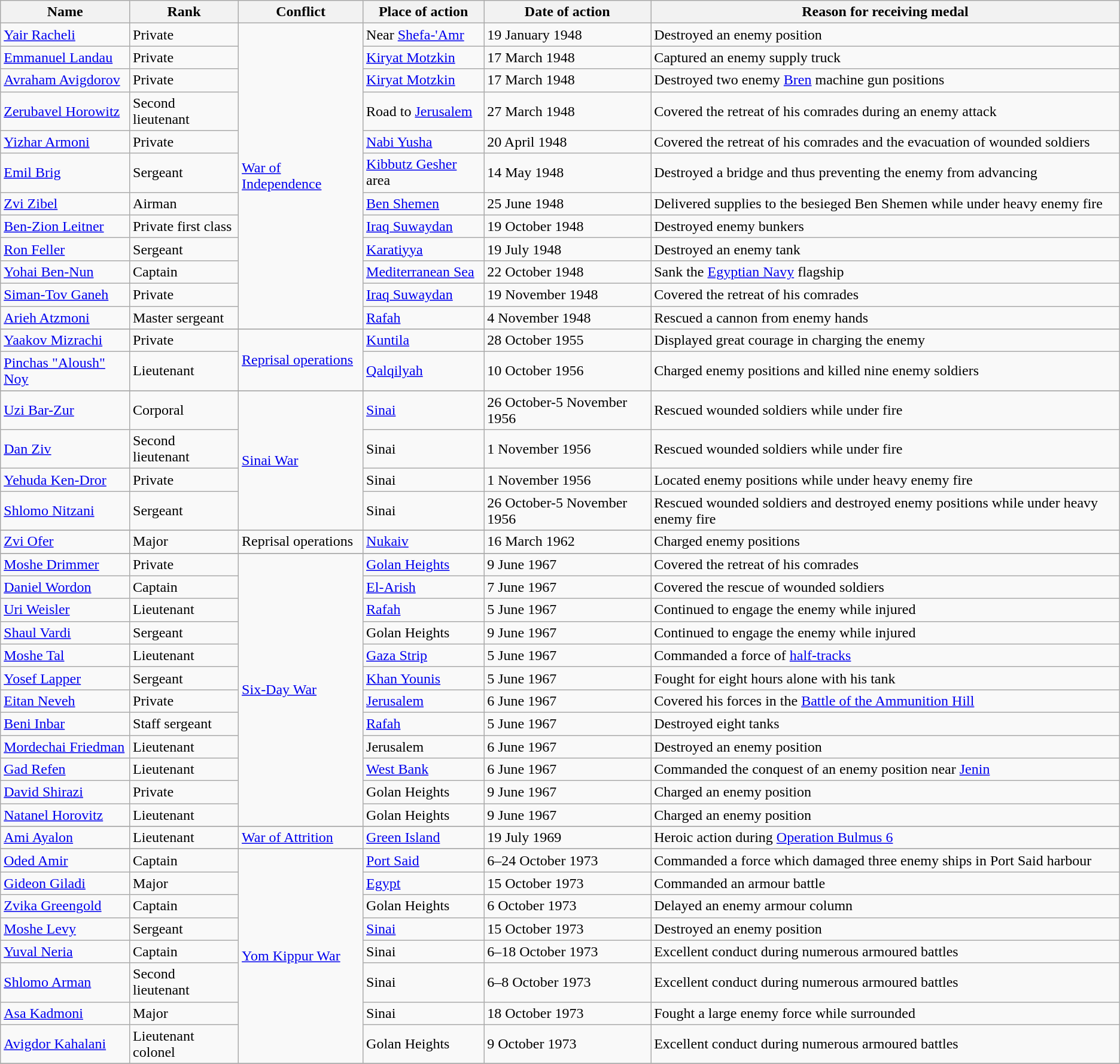<table class="wikitable sortable nowraplinks">
<tr>
<th>Name</th>
<th>Rank</th>
<th>Conflict</th>
<th>Place of action</th>
<th>Date of action</th>
<th>Reason for receiving medal</th>
</tr>
<tr>
<td><a href='#'>Yair Racheli</a></td>
<td>Private</td>
<td rowspan="12"><a href='#'>War of Independence</a></td>
<td>Near <a href='#'>Shefa-'Amr</a></td>
<td>19 January 1948</td>
<td>Destroyed an enemy position</td>
</tr>
<tr>
<td><a href='#'>Emmanuel Landau</a></td>
<td>Private</td>
<td><a href='#'>Kiryat Motzkin</a></td>
<td>17 March 1948</td>
<td>Captured an enemy supply truck</td>
</tr>
<tr>
<td><a href='#'>Avraham Avigdorov</a></td>
<td>Private</td>
<td><a href='#'>Kiryat Motzkin</a></td>
<td>17 March 1948</td>
<td>Destroyed two enemy <a href='#'>Bren</a> machine gun positions</td>
</tr>
<tr>
<td><a href='#'>Zerubavel Horowitz</a></td>
<td>Second lieutenant</td>
<td>Road to <a href='#'>Jerusalem</a></td>
<td>27 March 1948</td>
<td>Covered the retreat of his comrades during an enemy attack</td>
</tr>
<tr>
<td><a href='#'>Yizhar Armoni</a></td>
<td>Private</td>
<td><a href='#'>Nabi Yusha</a></td>
<td>20 April 1948</td>
<td>Covered the retreat of his comrades and the evacuation of wounded soldiers</td>
</tr>
<tr>
<td><a href='#'>Emil Brig</a></td>
<td>Sergeant</td>
<td><a href='#'>Kibbutz Gesher</a> area</td>
<td>14 May 1948</td>
<td>Destroyed a bridge and thus preventing the enemy from advancing</td>
</tr>
<tr>
<td><a href='#'>Zvi Zibel</a></td>
<td>Airman</td>
<td><a href='#'>Ben Shemen</a></td>
<td>25 June 1948</td>
<td>Delivered supplies to the besieged Ben Shemen while under heavy enemy fire</td>
</tr>
<tr>
<td><a href='#'>Ben-Zion Leitner</a></td>
<td>Private first class</td>
<td><a href='#'>Iraq Suwaydan</a></td>
<td>19 October 1948</td>
<td>Destroyed enemy bunkers</td>
</tr>
<tr>
<td><a href='#'>Ron Feller</a></td>
<td>Sergeant</td>
<td><a href='#'>Karatiyya</a></td>
<td>19 July 1948</td>
<td>Destroyed an enemy tank</td>
</tr>
<tr>
<td><a href='#'>Yohai Ben-Nun</a></td>
<td>Captain</td>
<td><a href='#'>Mediterranean Sea</a></td>
<td>22 October 1948</td>
<td>Sank the <a href='#'>Egyptian Navy</a> flagship</td>
</tr>
<tr>
<td><a href='#'>Siman-Tov Ganeh</a></td>
<td>Private</td>
<td><a href='#'>Iraq Suwaydan</a></td>
<td>19 November 1948</td>
<td>Covered the retreat of his comrades</td>
</tr>
<tr>
<td><a href='#'>Arieh Atzmoni</a></td>
<td>Master sergeant</td>
<td><a href='#'>Rafah</a></td>
<td>4 November 1948</td>
<td>Rescued a cannon from enemy hands</td>
</tr>
<tr>
</tr>
<tr>
<td><a href='#'>Yaakov Mizrachi</a></td>
<td>Private</td>
<td rowspan="2"><a href='#'>Reprisal operations </a></td>
<td><a href='#'>Kuntila</a></td>
<td>28 October 1955</td>
<td>Displayed great courage in charging the enemy</td>
</tr>
<tr>
<td><a href='#'>Pinchas "Aloush" Noy</a></td>
<td>Lieutenant</td>
<td><a href='#'>Qalqilyah</a></td>
<td>10 October 1956</td>
<td>Charged enemy positions and killed nine enemy soldiers</td>
</tr>
<tr>
</tr>
<tr>
<td><a href='#'>Uzi Bar-Zur</a></td>
<td>Corporal</td>
<td rowspan="4"><a href='#'>Sinai War</a></td>
<td><a href='#'>Sinai</a></td>
<td>26 October-5 November 1956</td>
<td>Rescued wounded soldiers while under fire</td>
</tr>
<tr>
<td><a href='#'>Dan Ziv</a></td>
<td>Second lieutenant</td>
<td>Sinai</td>
<td>1 November 1956</td>
<td>Rescued wounded soldiers while under fire</td>
</tr>
<tr>
<td><a href='#'>Yehuda Ken-Dror</a></td>
<td>Private</td>
<td>Sinai</td>
<td>1 November 1956</td>
<td>Located enemy positions while under heavy enemy fire</td>
</tr>
<tr>
<td><a href='#'>Shlomo Nitzani</a></td>
<td>Sergeant</td>
<td>Sinai</td>
<td>26 October-5 November 1956</td>
<td>Rescued wounded soldiers and destroyed enemy positions while under heavy enemy fire</td>
</tr>
<tr>
</tr>
<tr>
<td><a href='#'>Zvi Ofer</a></td>
<td>Major</td>
<td>Reprisal operations</td>
<td><a href='#'>Nukaiv</a></td>
<td>16 March 1962</td>
<td>Charged enemy positions</td>
</tr>
<tr>
</tr>
<tr>
<td><a href='#'>Moshe Drimmer</a></td>
<td>Private</td>
<td rowspan="12"><a href='#'>Six-Day War</a></td>
<td><a href='#'>Golan Heights</a></td>
<td>9 June 1967</td>
<td>Covered the retreat of his comrades</td>
</tr>
<tr>
<td><a href='#'>Daniel Wordon</a></td>
<td>Captain</td>
<td><a href='#'>El-Arish</a></td>
<td>7 June 1967</td>
<td>Covered the rescue of wounded soldiers</td>
</tr>
<tr>
<td><a href='#'>Uri Weisler</a></td>
<td>Lieutenant</td>
<td><a href='#'>Rafah</a></td>
<td>5 June 1967</td>
<td>Continued to engage the enemy while injured</td>
</tr>
<tr>
<td><a href='#'>Shaul Vardi</a></td>
<td>Sergeant</td>
<td>Golan Heights</td>
<td>9 June 1967</td>
<td>Continued to engage the enemy while injured</td>
</tr>
<tr>
<td><a href='#'>Moshe Tal</a></td>
<td>Lieutenant</td>
<td><a href='#'>Gaza Strip</a></td>
<td>5 June 1967</td>
<td>Commanded a force of <a href='#'>half-tracks</a></td>
</tr>
<tr>
<td><a href='#'>Yosef Lapper</a></td>
<td>Sergeant</td>
<td><a href='#'>Khan Younis</a></td>
<td>5 June 1967</td>
<td>Fought for eight hours alone with his tank</td>
</tr>
<tr>
<td><a href='#'>Eitan Neveh</a></td>
<td>Private</td>
<td><a href='#'>Jerusalem</a></td>
<td>6 June 1967</td>
<td>Covered his forces in the <a href='#'>Battle of the Ammunition Hill</a></td>
</tr>
<tr>
<td><a href='#'>Beni Inbar</a></td>
<td>Staff sergeant</td>
<td><a href='#'>Rafah</a></td>
<td>5 June 1967</td>
<td>Destroyed eight tanks</td>
</tr>
<tr>
<td><a href='#'>Mordechai Friedman</a></td>
<td>Lieutenant</td>
<td>Jerusalem</td>
<td>6 June 1967</td>
<td>Destroyed an enemy position</td>
</tr>
<tr>
<td><a href='#'>Gad Refen</a></td>
<td>Lieutenant</td>
<td><a href='#'>West Bank</a></td>
<td>6 June 1967</td>
<td>Commanded the conquest of an enemy position near <a href='#'>Jenin</a></td>
</tr>
<tr>
<td><a href='#'>David Shirazi</a></td>
<td>Private</td>
<td>Golan Heights</td>
<td>9 June 1967</td>
<td>Charged an enemy position</td>
</tr>
<tr>
<td><a href='#'>Natanel Horovitz</a></td>
<td>Lieutenant</td>
<td>Golan Heights</td>
<td>9 June 1967</td>
<td>Charged an enemy position</td>
</tr>
<tr>
</tr>
<tr>
<td><a href='#'>Ami Ayalon</a></td>
<td>Lieutenant</td>
<td><a href='#'>War of Attrition</a></td>
<td><a href='#'>Green Island</a></td>
<td>19 July 1969</td>
<td>Heroic action during <a href='#'>Operation Bulmus 6</a></td>
</tr>
<tr>
</tr>
<tr>
<td><a href='#'>Oded Amir</a></td>
<td>Captain</td>
<td rowspan="8"><a href='#'>Yom Kippur War</a></td>
<td><a href='#'>Port Said</a></td>
<td>6–24 October 1973</td>
<td>Commanded a force which damaged three enemy ships in Port Said harbour</td>
</tr>
<tr>
<td><a href='#'>Gideon Giladi</a></td>
<td>Major</td>
<td><a href='#'>Egypt</a></td>
<td>15 October 1973</td>
<td>Commanded an armour battle</td>
</tr>
<tr>
<td><a href='#'>Zvika Greengold</a></td>
<td>Captain</td>
<td>Golan Heights</td>
<td>6 October 1973</td>
<td>Delayed an enemy armour column</td>
</tr>
<tr>
<td><a href='#'>Moshe Levy</a></td>
<td>Sergeant</td>
<td><a href='#'>Sinai</a></td>
<td>15 October 1973</td>
<td>Destroyed an enemy position</td>
</tr>
<tr>
<td><a href='#'>Yuval Neria</a></td>
<td>Captain</td>
<td>Sinai</td>
<td>6–18 October 1973</td>
<td>Excellent conduct during numerous armoured battles</td>
</tr>
<tr>
<td><a href='#'>Shlomo Arman</a></td>
<td>Second lieutenant</td>
<td>Sinai</td>
<td>6–8 October 1973</td>
<td>Excellent conduct during numerous armoured battles</td>
</tr>
<tr>
<td><a href='#'>Asa Kadmoni</a></td>
<td>Major</td>
<td>Sinai</td>
<td>18 October 1973</td>
<td>Fought a large enemy force while surrounded</td>
</tr>
<tr>
<td><a href='#'>Avigdor Kahalani</a></td>
<td>Lieutenant colonel</td>
<td>Golan Heights</td>
<td>9 October 1973</td>
<td>Excellent conduct during numerous armoured battles</td>
</tr>
<tr>
</tr>
</table>
